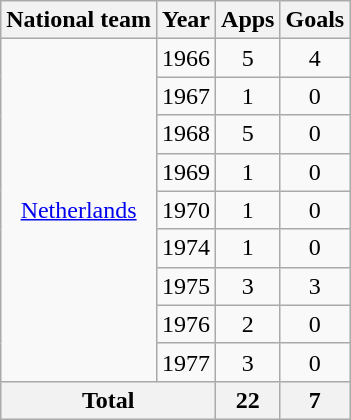<table class="wikitable" style="text-align:center">
<tr>
<th>National team</th>
<th>Year</th>
<th>Apps</th>
<th>Goals</th>
</tr>
<tr>
<td rowspan="9"><a href='#'>Netherlands</a></td>
<td>1966</td>
<td>5</td>
<td>4</td>
</tr>
<tr>
<td>1967</td>
<td>1</td>
<td>0</td>
</tr>
<tr>
<td>1968</td>
<td>5</td>
<td>0</td>
</tr>
<tr>
<td>1969</td>
<td>1</td>
<td>0</td>
</tr>
<tr>
<td>1970</td>
<td>1</td>
<td>0</td>
</tr>
<tr>
<td>1974</td>
<td>1</td>
<td>0</td>
</tr>
<tr>
<td>1975</td>
<td>3</td>
<td>3</td>
</tr>
<tr>
<td>1976</td>
<td>2</td>
<td>0</td>
</tr>
<tr>
<td>1977</td>
<td>3</td>
<td>0</td>
</tr>
<tr>
<th colspan="2">Total</th>
<th>22</th>
<th>7</th>
</tr>
</table>
